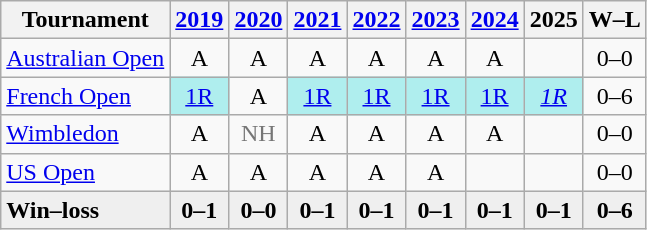<table class="wikitable" style=text-align:center>
<tr>
<th>Tournament</th>
<th><a href='#'>2019</a></th>
<th><a href='#'>2020</a></th>
<th><a href='#'>2021</a></th>
<th><a href='#'>2022</a></th>
<th><a href='#'>2023</a></th>
<th><a href='#'>2024</a></th>
<th>2025</th>
<th>W–L</th>
</tr>
<tr>
<td style=text-align:left><a href='#'>Australian Open</a></td>
<td>A</td>
<td>A</td>
<td>A</td>
<td>A</td>
<td>A</td>
<td>A</td>
<td></td>
<td>0–0</td>
</tr>
<tr>
<td style=text-align:left><a href='#'>French Open</a></td>
<td style=background:#afeeee><a href='#'>1R</a></td>
<td>A</td>
<td style=background:#afeeee><a href='#'>1R</a></td>
<td style=background:#afeeee><a href='#'>1R</a></td>
<td style=background:#afeeee><a href='#'>1R</a></td>
<td style=background:#afeeee><a href='#'>1R</a></td>
<td style=background:#afeeee><a href='#'><em>1R</em></a></td>
<td>0–6</td>
</tr>
<tr>
<td style=text-align:left><a href='#'>Wimbledon</a></td>
<td>A</td>
<td style=color:#767676>NH</td>
<td>A</td>
<td>A</td>
<td>A</td>
<td>A</td>
<td></td>
<td>0–0</td>
</tr>
<tr>
<td style=text-align:left><a href='#'>US Open</a></td>
<td>A</td>
<td>A</td>
<td>A</td>
<td>A</td>
<td>A</td>
<td></td>
<td></td>
<td>0–0</td>
</tr>
<tr style=background:#efefef;font-weight:bold>
<td style=text-align:left>Win–loss</td>
<td>0–1</td>
<td>0–0</td>
<td>0–1</td>
<td>0–1</td>
<td>0–1</td>
<td>0–1</td>
<td>0–1</td>
<td>0–6</td>
</tr>
</table>
